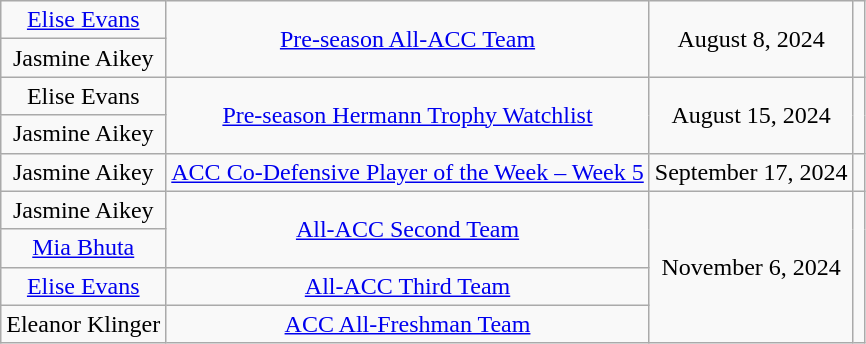<table class="wikitable sortable" style="text-align: center">
<tr>
<td><a href='#'>Elise Evans</a></td>
<td rowspan=2><a href='#'>Pre-season All-ACC Team</a></td>
<td rowspan=2>August 8, 2024</td>
<td rowspan=2></td>
</tr>
<tr>
<td>Jasmine Aikey</td>
</tr>
<tr>
<td>Elise Evans</td>
<td rowspan=2><a href='#'>Pre-season Hermann Trophy Watchlist</a></td>
<td rowspan=2>August 15, 2024</td>
<td rowspan=2></td>
</tr>
<tr>
<td>Jasmine Aikey</td>
</tr>
<tr>
<td>Jasmine Aikey</td>
<td><a href='#'>ACC Co-Defensive Player of the Week – Week 5</a></td>
<td>September 17, 2024</td>
<td></td>
</tr>
<tr>
<td>Jasmine Aikey</td>
<td rowspan=2><a href='#'>All-ACC Second Team</a></td>
<td rowspan=4>November 6, 2024</td>
<td rowspan=4></td>
</tr>
<tr>
<td><a href='#'>Mia Bhuta</a></td>
</tr>
<tr>
<td><a href='#'>Elise Evans</a></td>
<td><a href='#'>All-ACC Third Team</a></td>
</tr>
<tr>
<td>Eleanor Klinger</td>
<td><a href='#'>ACC All-Freshman Team</a></td>
</tr>
</table>
